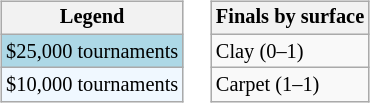<table>
<tr valign=top>
<td><br><table class=wikitable style="font-size:85%">
<tr>
<th>Legend</th>
</tr>
<tr style="background:lightblue;">
<td>$25,000 tournaments</td>
</tr>
<tr style="background:#f0f8ff;">
<td>$10,000 tournaments</td>
</tr>
</table>
</td>
<td><br><table class=wikitable style="font-size:85%">
<tr>
<th>Finals by surface</th>
</tr>
<tr>
<td>Clay (0–1)</td>
</tr>
<tr>
<td>Carpet (1–1)</td>
</tr>
</table>
</td>
</tr>
</table>
